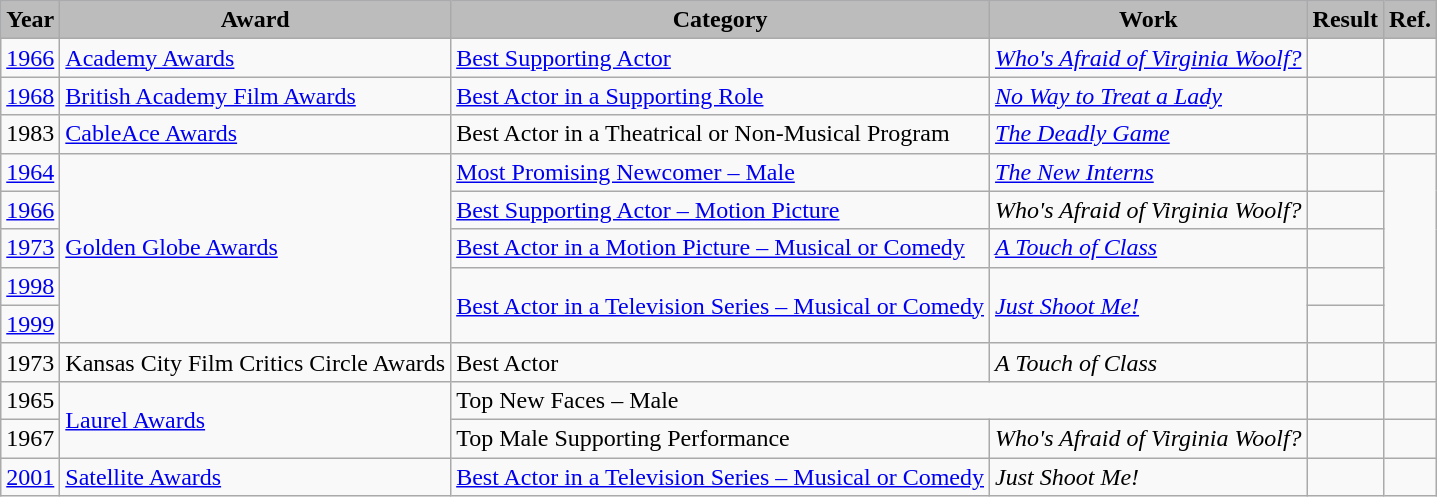<table class="wikitable">
<tr style="background:#b0c4de; text-align:center;">
<th style="background:#bcbcbc;">Year</th>
<th style="background:#bcbcbc;">Award</th>
<th style="background:#bcbcbc;">Category</th>
<th style="background:#bcbcbc;">Work</th>
<th style="background:#bcbcbc;">Result</th>
<th style="background:#bcbcbc;">Ref.</th>
</tr>
<tr>
<td><a href='#'>1966</a></td>
<td><a href='#'>Academy Awards</a></td>
<td><a href='#'>Best Supporting Actor</a></td>
<td><em><a href='#'>Who's Afraid of Virginia Woolf?</a></em></td>
<td></td>
<td align="center"></td>
</tr>
<tr>
<td><a href='#'>1968</a></td>
<td><a href='#'>British Academy Film Awards</a></td>
<td><a href='#'>Best Actor in a Supporting Role</a></td>
<td><em><a href='#'>No Way to Treat a Lady</a></em></td>
<td></td>
<td align="center"></td>
</tr>
<tr>
<td>1983</td>
<td><a href='#'>CableAce Awards</a></td>
<td>Best Actor in a Theatrical or Non-Musical Program</td>
<td><em><a href='#'>The Deadly Game</a></em></td>
<td></td>
<td align="center"></td>
</tr>
<tr>
<td><a href='#'>1964</a></td>
<td rowspan="5"><a href='#'>Golden Globe Awards</a></td>
<td><a href='#'>Most Promising Newcomer – Male</a></td>
<td><em><a href='#'>The New Interns</a></em></td>
<td></td>
<td align="center" rowspan="5"></td>
</tr>
<tr>
<td><a href='#'>1966</a></td>
<td><a href='#'>Best Supporting Actor – Motion Picture</a></td>
<td><em>Who's Afraid of Virginia Woolf?</em></td>
<td></td>
</tr>
<tr>
<td><a href='#'>1973</a></td>
<td><a href='#'>Best Actor in a Motion Picture – Musical or Comedy</a></td>
<td><em><a href='#'>A Touch of Class</a></em></td>
<td></td>
</tr>
<tr>
<td><a href='#'>1998</a></td>
<td rowspan="2"><a href='#'>Best Actor in a Television Series – Musical or Comedy</a></td>
<td rowspan="2"><em><a href='#'>Just Shoot Me!</a></em></td>
<td></td>
</tr>
<tr>
<td><a href='#'>1999</a></td>
<td></td>
</tr>
<tr>
<td>1973</td>
<td>Kansas City Film Critics Circle Awards</td>
<td>Best Actor</td>
<td><em>A Touch of Class</em></td>
<td></td>
<td align="center"></td>
</tr>
<tr>
<td>1965</td>
<td rowspan="2"><a href='#'>Laurel Awards</a></td>
<td colspan="2">Top New Faces – Male</td>
<td></td>
<td align="center"></td>
</tr>
<tr>
<td>1967</td>
<td>Top Male Supporting Performance</td>
<td><em>Who's Afraid of Virginia Woolf?</em></td>
<td></td>
<td align="center"></td>
</tr>
<tr>
<td><a href='#'>2001</a></td>
<td><a href='#'>Satellite Awards</a></td>
<td><a href='#'>Best Actor in a Television Series – Musical or Comedy</a></td>
<td><em>Just Shoot Me!</em></td>
<td></td>
<td align="center"></td>
</tr>
</table>
